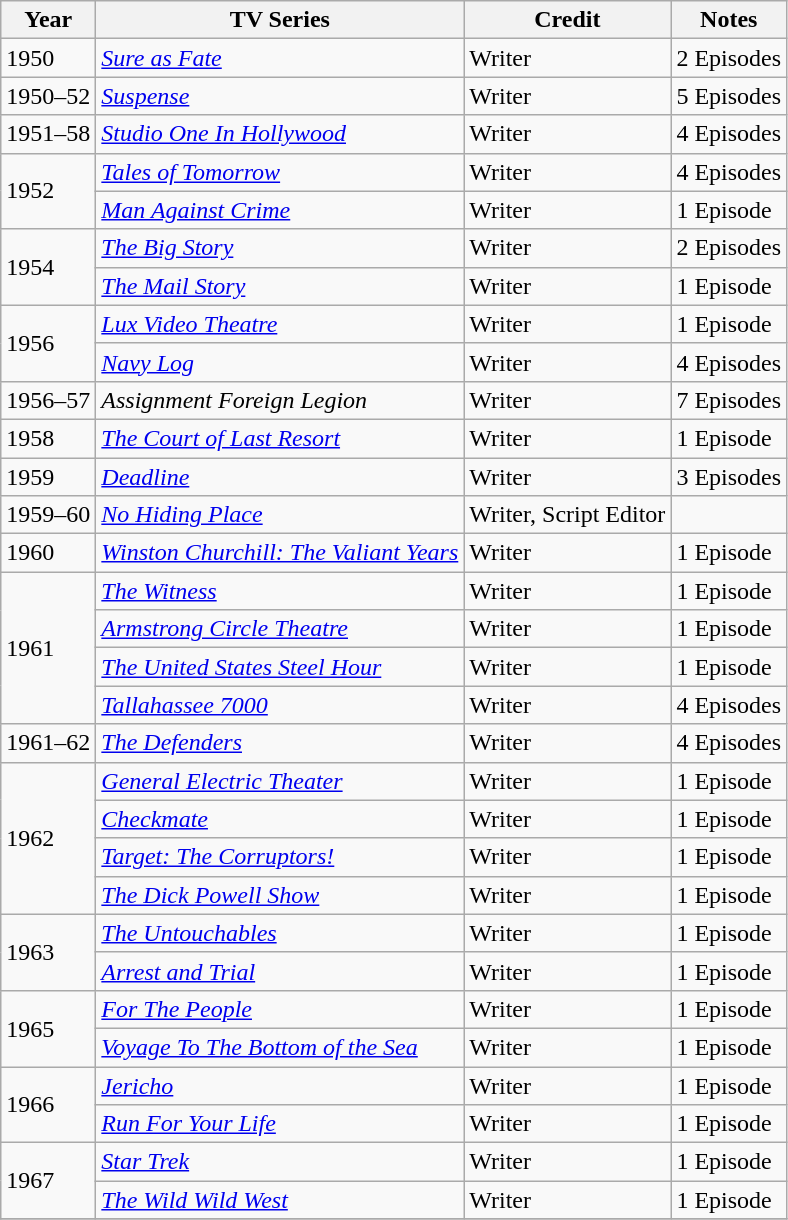<table class="wikitable">
<tr>
<th>Year</th>
<th>TV Series</th>
<th>Credit</th>
<th>Notes</th>
</tr>
<tr>
<td>1950</td>
<td><em><a href='#'>Sure as Fate</a></em></td>
<td>Writer</td>
<td>2 Episodes</td>
</tr>
<tr>
<td>1950–52</td>
<td><em><a href='#'>Suspense</a></em></td>
<td>Writer</td>
<td>5 Episodes</td>
</tr>
<tr>
<td>1951–58</td>
<td><em><a href='#'>Studio One In Hollywood</a></em></td>
<td>Writer</td>
<td>4 Episodes</td>
</tr>
<tr>
<td rowspan=2>1952</td>
<td><em><a href='#'>Tales of Tomorrow</a></em></td>
<td>Writer</td>
<td>4 Episodes</td>
</tr>
<tr>
<td><em><a href='#'>Man Against Crime</a></em></td>
<td>Writer</td>
<td>1 Episode</td>
</tr>
<tr>
<td rowspan=2>1954</td>
<td><em><a href='#'>The Big Story</a></em></td>
<td>Writer</td>
<td>2 Episodes</td>
</tr>
<tr>
<td><em><a href='#'>The Mail Story</a></em></td>
<td>Writer</td>
<td>1 Episode</td>
</tr>
<tr>
<td rowspan=2>1956</td>
<td><em><a href='#'>Lux Video Theatre</a></em></td>
<td>Writer</td>
<td>1 Episode</td>
</tr>
<tr>
<td><em><a href='#'>Navy Log</a></em></td>
<td>Writer</td>
<td>4 Episodes</td>
</tr>
<tr>
<td>1956–57</td>
<td><em>Assignment Foreign Legion</em></td>
<td>Writer</td>
<td>7 Episodes</td>
</tr>
<tr>
<td>1958</td>
<td><em><a href='#'>The Court of Last Resort</a></em></td>
<td>Writer</td>
<td>1 Episode</td>
</tr>
<tr>
<td>1959</td>
<td><em><a href='#'>Deadline</a></em></td>
<td>Writer</td>
<td>3 Episodes</td>
</tr>
<tr>
<td>1959–60</td>
<td><em><a href='#'>No Hiding Place</a></em></td>
<td>Writer, Script Editor</td>
<td></td>
</tr>
<tr>
<td>1960</td>
<td><em><a href='#'>Winston Churchill: The Valiant Years</a></em></td>
<td>Writer</td>
<td>1 Episode</td>
</tr>
<tr>
<td rowspan=4>1961</td>
<td><em><a href='#'>The Witness</a></em></td>
<td>Writer</td>
<td>1 Episode</td>
</tr>
<tr>
<td><em><a href='#'>Armstrong Circle Theatre</a></em></td>
<td>Writer</td>
<td>1 Episode</td>
</tr>
<tr>
<td><em><a href='#'>The United States Steel Hour</a></em></td>
<td>Writer</td>
<td>1 Episode</td>
</tr>
<tr>
<td><em><a href='#'>Tallahassee 7000</a></em></td>
<td>Writer</td>
<td>4 Episodes</td>
</tr>
<tr>
<td>1961–62</td>
<td><em><a href='#'>The Defenders</a></em></td>
<td>Writer</td>
<td>4 Episodes</td>
</tr>
<tr>
<td rowspan=4>1962</td>
<td><em><a href='#'>General Electric Theater</a></em></td>
<td>Writer</td>
<td>1 Episode</td>
</tr>
<tr>
<td><em><a href='#'>Checkmate</a></em></td>
<td>Writer</td>
<td>1 Episode</td>
</tr>
<tr>
<td><em><a href='#'>Target: The Corruptors!</a></em></td>
<td>Writer</td>
<td>1 Episode</td>
</tr>
<tr>
<td><em><a href='#'>The Dick Powell Show</a></em></td>
<td>Writer</td>
<td>1 Episode</td>
</tr>
<tr>
<td rowspan=2>1963</td>
<td><em><a href='#'>The Untouchables</a></em></td>
<td>Writer</td>
<td>1 Episode</td>
</tr>
<tr>
<td><em><a href='#'>Arrest and Trial</a></em></td>
<td>Writer</td>
<td>1 Episode</td>
</tr>
<tr>
<td rowspan=2>1965</td>
<td><em><a href='#'>For The People</a></em></td>
<td>Writer</td>
<td>1 Episode</td>
</tr>
<tr>
<td><em><a href='#'>Voyage To The Bottom of the Sea</a></em></td>
<td>Writer</td>
<td>1 Episode</td>
</tr>
<tr>
<td rowspan=2>1966</td>
<td><em><a href='#'>Jericho</a></em></td>
<td>Writer</td>
<td>1 Episode</td>
</tr>
<tr>
<td><em><a href='#'>Run For Your Life</a></em></td>
<td>Writer</td>
<td>1 Episode</td>
</tr>
<tr>
<td rowspan=2>1967</td>
<td><em><a href='#'>Star Trek</a></em></td>
<td>Writer</td>
<td>1 Episode</td>
</tr>
<tr>
<td><em><a href='#'>The Wild Wild West</a></em></td>
<td>Writer</td>
<td>1 Episode</td>
</tr>
<tr>
</tr>
</table>
